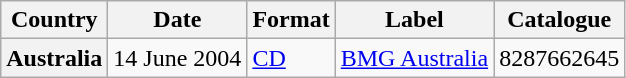<table class="wikitable plainrowheaders">
<tr>
<th scope="col">Country</th>
<th scope="col">Date</th>
<th scope="col">Format</th>
<th scope="col">Label</th>
<th scope="col">Catalogue</th>
</tr>
<tr>
<th scope="row">Australia</th>
<td>14 June 2004</td>
<td><a href='#'>CD</a></td>
<td><a href='#'>BMG Australia</a></td>
<td>8287662645</td>
</tr>
</table>
